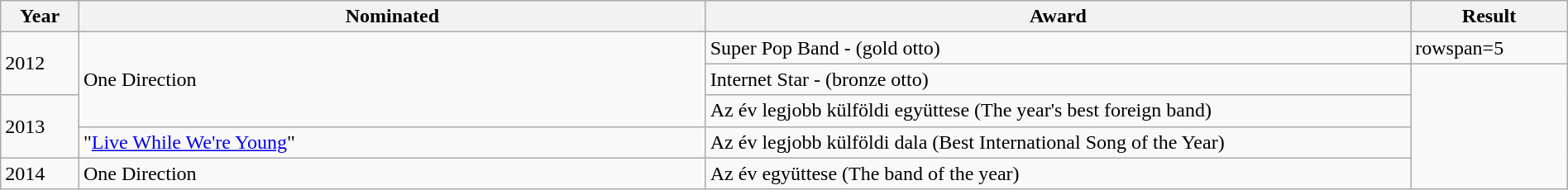<table class="wikitable" style="width:100%;">
<tr>
<th width=5%>Year</th>
<th style="width:40%;">Nominated</th>
<th style="width:45%;">Award</th>
<th style="width:10%;">Result</th>
</tr>
<tr>
<td rowspan="2">2012</td>
<td rowspan="3">One Direction</td>
<td>Super Pop Band - (gold otto)</td>
<td>rowspan=5 </td>
</tr>
<tr>
<td>Internet Star - (bronze otto)</td>
</tr>
<tr>
<td rowspan="2">2013</td>
<td>Az év legjobb külföldi együttese (The year's best foreign band)</td>
</tr>
<tr>
<td>"<a href='#'>Live While We're Young</a>"</td>
<td>Az év legjobb külföldi dala (Best International Song of the Year)</td>
</tr>
<tr>
<td>2014</td>
<td>One Direction</td>
<td>Az év együttese (The band of the year)</td>
</tr>
</table>
